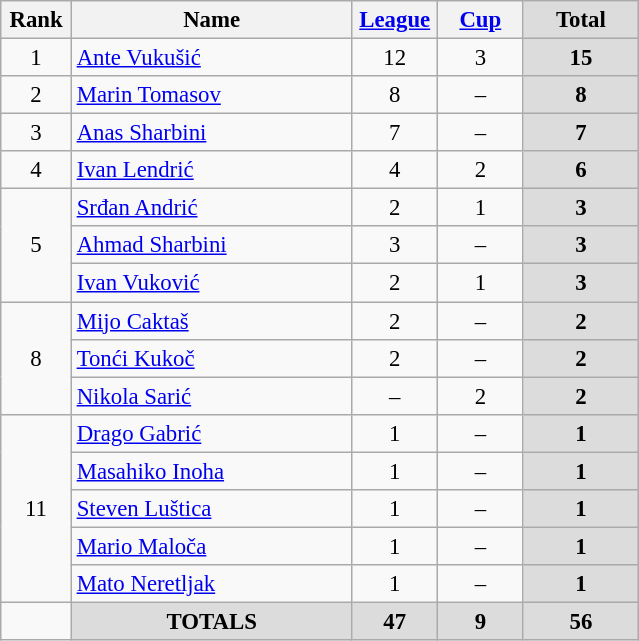<table class="wikitable" style="font-size: 95%; text-align: center;">
<tr>
<th width=40>Rank</th>
<th width=180>Name</th>
<th width=50><a href='#'>League</a></th>
<th width=50><a href='#'>Cup</a></th>
<th width=70 style="background: #DCDCDC">Total</th>
</tr>
<tr>
<td rowspan=1>1</td>
<td style="text-align:left;"> <a href='#'>Ante Vukušić</a></td>
<td>12</td>
<td>3</td>
<th style="background: #DCDCDC">15</th>
</tr>
<tr>
<td rowspan=1>2</td>
<td style="text-align:left;"> <a href='#'>Marin Tomasov</a></td>
<td>8</td>
<td>–</td>
<th style="background: #DCDCDC">8</th>
</tr>
<tr>
<td rowspan=1>3</td>
<td style="text-align:left;"> <a href='#'>Anas Sharbini</a></td>
<td>7</td>
<td>–</td>
<th style="background: #DCDCDC">7</th>
</tr>
<tr>
<td rowspan=1>4</td>
<td style="text-align:left;"> <a href='#'>Ivan Lendrić</a></td>
<td>4</td>
<td>2</td>
<th style="background: #DCDCDC">6</th>
</tr>
<tr>
<td rowspan=3>5</td>
<td style="text-align:left;"> <a href='#'>Srđan Andrić</a></td>
<td>2</td>
<td>1</td>
<th style="background: #DCDCDC">3</th>
</tr>
<tr>
<td style="text-align:left;"> <a href='#'>Ahmad Sharbini</a></td>
<td>3</td>
<td>–</td>
<th style="background: #DCDCDC">3</th>
</tr>
<tr>
<td style="text-align:left;"> <a href='#'>Ivan Vuković</a></td>
<td>2</td>
<td>1</td>
<th style="background: #DCDCDC">3</th>
</tr>
<tr>
<td rowspan=3>8</td>
<td style="text-align:left;"> <a href='#'>Mijo Caktaš</a></td>
<td>2</td>
<td>–</td>
<th style="background: #DCDCDC">2</th>
</tr>
<tr>
<td style="text-align:left;"> <a href='#'>Tonći Kukoč</a></td>
<td>2</td>
<td>–</td>
<th style="background: #DCDCDC">2</th>
</tr>
<tr>
<td style="text-align:left;"> <a href='#'>Nikola Sarić</a></td>
<td>–</td>
<td>2</td>
<th style="background: #DCDCDC">2</th>
</tr>
<tr>
<td rowspan=5>11</td>
<td style="text-align:left;"> <a href='#'>Drago Gabrić</a></td>
<td>1</td>
<td>–</td>
<th style="background: #DCDCDC">1</th>
</tr>
<tr>
<td style="text-align:left;"> <a href='#'>Masahiko Inoha</a></td>
<td>1</td>
<td>–</td>
<th style="background: #DCDCDC">1</th>
</tr>
<tr>
<td style="text-align:left;"> <a href='#'>Steven Luštica</a></td>
<td>1</td>
<td>–</td>
<th style="background: #DCDCDC">1</th>
</tr>
<tr>
<td style="text-align:left;"> <a href='#'>Mario Maloča</a></td>
<td>1</td>
<td>–</td>
<th style="background: #DCDCDC">1</th>
</tr>
<tr>
<td style="text-align:left;"> <a href='#'>Mato Neretljak</a></td>
<td>1</td>
<td>–</td>
<th style="background: #DCDCDC">1</th>
</tr>
<tr>
<td></td>
<th style="background: #DCDCDC">TOTALS</th>
<th style="background: #DCDCDC">47</th>
<th style="background: #DCDCDC">9</th>
<th style="background: #DCDCDC">56</th>
</tr>
</table>
